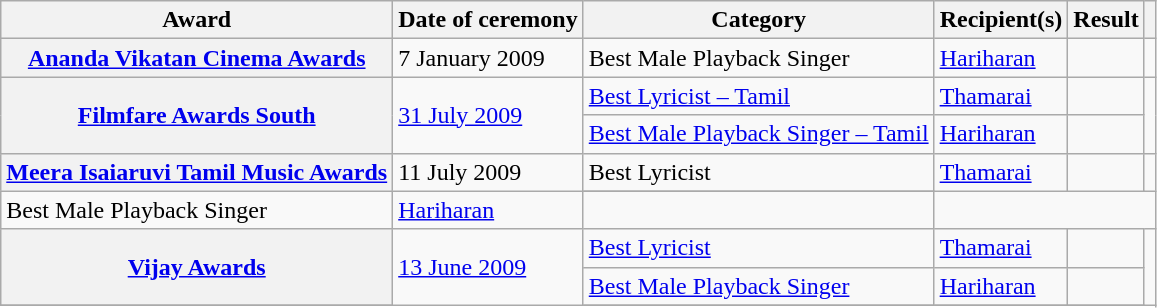<table class="wikitable plainrowheaders sortable">
<tr>
<th scope="col">Award</th>
<th scope="col">Date of ceremony</th>
<th scope="col">Category</th>
<th scope="col">Recipient(s)</th>
<th scope="col">Result</th>
<th scope="col" class="unsortable"></th>
</tr>
<tr>
<th scope="row"><a href='#'>Ananda Vikatan Cinema Awards</a></th>
<td>7 January 2009</td>
<td>Best Male Playback Singer</td>
<td><a href='#'>Hariharan</a></td>
<td></td>
<td style="text-align:center;"></td>
</tr>
<tr>
<th rowspan="2" scope="row"><a href='#'>Filmfare Awards South</a></th>
<td rowspan="2"><a href='#'>31 July 2009</a></td>
<td><a href='#'>Best Lyricist – Tamil</a></td>
<td><a href='#'>Thamarai</a></td>
<td></td>
<td rowspan="2" style="text-align:center;"></td>
</tr>
<tr>
<td><a href='#'>Best Male Playback Singer – Tamil</a></td>
<td><a href='#'>Hariharan</a></td>
<td></td>
</tr>
<tr>
<th rowspan="2" scope="row"><a href='#'>Meera Isaiaruvi Tamil Music Awards</a></th>
<td rowspan="2">11 July 2009</td>
<td>Best Lyricist</td>
<td><a href='#'>Thamarai</a></td>
<td></td>
<td rowspan="2" style="text-align:center;"></td>
</tr>
<tr>
</tr>
<tr>
<td>Best Male Playback Singer</td>
<td><a href='#'>Hariharan</a></td>
<td></td>
</tr>
<tr>
<th rowspan="2" scope="row"><a href='#'>Vijay Awards</a></th>
<td rowspan="6"><a href='#'>13 June 2009</a></td>
<td><a href='#'>Best Lyricist</a></td>
<td><a href='#'>Thamarai</a></td>
<td></td>
<td rowspan="6" style="text-align:center;"></td>
</tr>
<tr>
<td><a href='#'>Best Male Playback Singer</a></td>
<td><a href='#'>Hariharan</a></td>
<td></td>
</tr>
<tr>
</tr>
</table>
